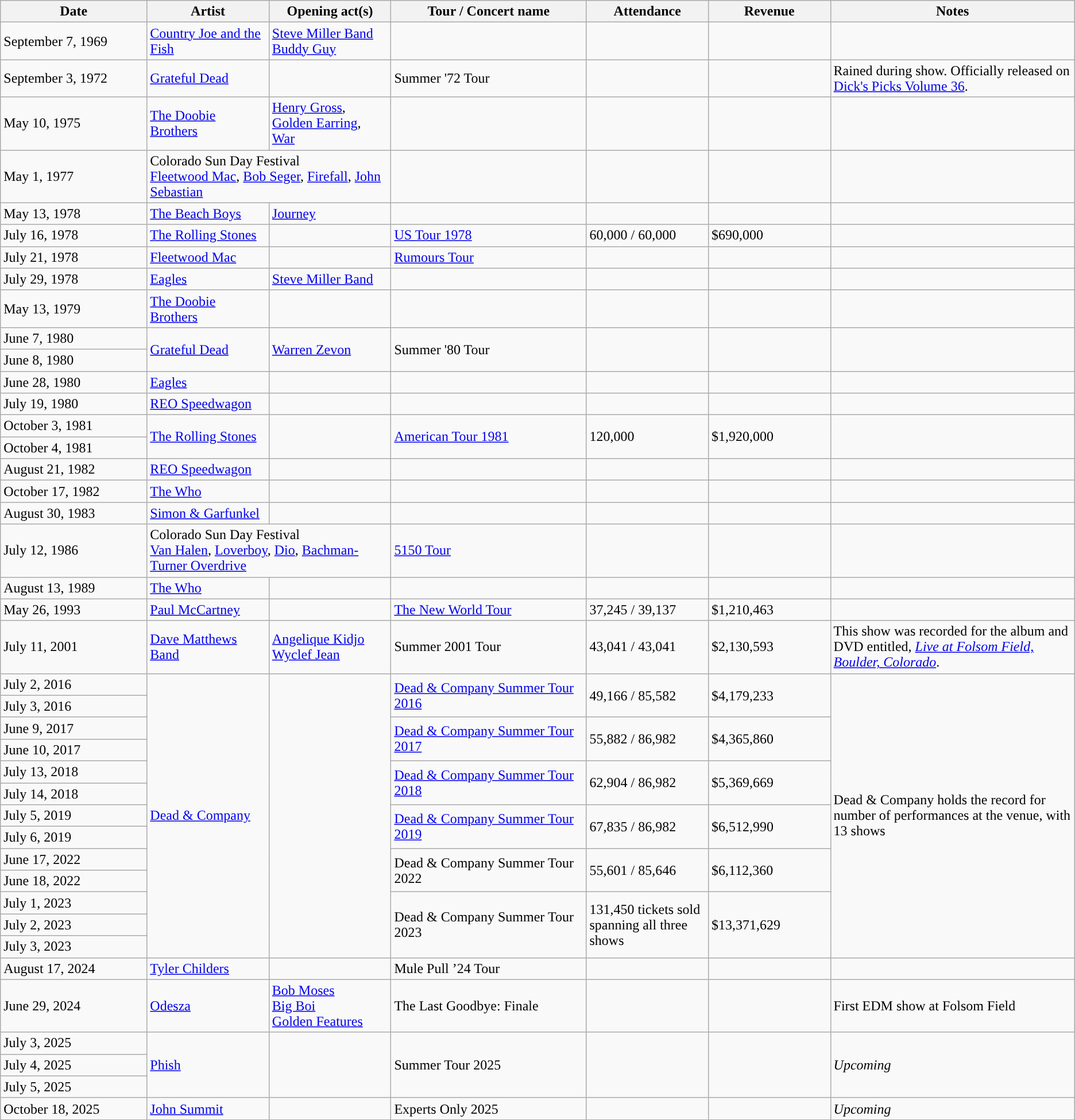<table class="wikitable" style=font-size:100% style="text-align:center">
<tr>
<th width=12%>Date</th>
<th width=10%>Artist</th>
<th width=10%>Opening act(s)</th>
<th width=16%>Tour / Concert name</th>
<th width=10%>Attendance</th>
<th width=10%>Revenue</th>
<th width=20%>Notes</th>
</tr>
<tr>
<td>September 7, 1969</td>
<td><a href='#'>Country Joe and the Fish</a></td>
<td><a href='#'>Steve Miller Band</a><br><a href='#'>Buddy Guy</a></td>
<td></td>
<td></td>
<td></td>
<td></td>
</tr>
<tr>
<td>September 3, 1972</td>
<td><a href='#'>Grateful Dead</a></td>
<td></td>
<td>Summer '72 Tour</td>
<td></td>
<td></td>
<td>Rained during show. Officially released on <a href='#'>Dick's Picks Volume 36</a>.</td>
</tr>
<tr>
<td>May 10, 1975</td>
<td><a href='#'>The Doobie Brothers</a></td>
<td><a href='#'>Henry Gross</a>,<br><a href='#'>Golden Earring</a>,<br><a href='#'>War</a></td>
<td></td>
<td></td>
<td></td>
<td></td>
</tr>
<tr>
<td>May 1, 1977</td>
<td colspan="2">Colorado Sun Day Festival<br><a href='#'>Fleetwood Mac</a>, <a href='#'>Bob Seger</a>, <a href='#'>Firefall</a>, <a href='#'>John Sebastian</a></td>
<td></td>
<td></td>
<td></td>
<td></td>
</tr>
<tr>
<td>May 13, 1978</td>
<td><a href='#'>The Beach Boys</a></td>
<td><a href='#'>Journey</a></td>
<td></td>
<td></td>
<td></td>
<td></td>
</tr>
<tr>
<td>July 16, 1978</td>
<td><a href='#'>The Rolling Stones</a></td>
<td></td>
<td><a href='#'>US Tour 1978</a></td>
<td>60,000 / 60,000</td>
<td>$690,000</td>
</tr>
<tr>
<td>July 21, 1978</td>
<td><a href='#'>Fleetwood Mac</a></td>
<td></td>
<td><a href='#'>Rumours Tour</a></td>
<td></td>
<td></td>
<td></td>
</tr>
<tr>
<td>July 29, 1978</td>
<td><a href='#'>Eagles</a></td>
<td><a href='#'>Steve Miller Band</a></td>
<td></td>
<td></td>
<td></td>
<td></td>
</tr>
<tr>
<td>May 13, 1979</td>
<td><a href='#'>The Doobie Brothers</a></td>
<td></td>
<td></td>
<td></td>
<td></td>
<td></td>
</tr>
<tr>
<td>June 7, 1980</td>
<td rowspan="2"><a href='#'>Grateful Dead</a></td>
<td rowspan="2"><a href='#'>Warren Zevon</a></td>
<td rowspan="2">Summer '80 Tour</td>
<td rowspan="2"></td>
<td rowspan="2"></td>
</tr>
<tr>
<td>June 8, 1980</td>
</tr>
<tr>
<td>June 28, 1980</td>
<td><a href='#'>Eagles</a></td>
<td></td>
<td></td>
<td></td>
<td></td>
<td></td>
</tr>
<tr>
<td>July 19, 1980</td>
<td><a href='#'>REO Speedwagon</a></td>
<td></td>
<td></td>
<td></td>
<td></td>
<td></td>
</tr>
<tr>
<td>October 3, 1981</td>
<td rowspan="2"><a href='#'>The Rolling Stones</a></td>
<td rowspan="2"></td>
<td rowspan="2"><a href='#'>American Tour 1981</a></td>
<td rowspan="2">120,000</td>
<td rowspan="2">$1,920,000</td>
</tr>
<tr>
<td>October 4, 1981</td>
</tr>
<tr>
<td>August 21, 1982</td>
<td><a href='#'>REO Speedwagon</a></td>
<td></td>
<td></td>
<td></td>
<td></td>
<td></td>
</tr>
<tr>
<td>October 17, 1982</td>
<td><a href='#'>The Who</a></td>
<td></td>
<td></td>
<td></td>
<td></td>
<td></td>
</tr>
<tr>
<td>August 30, 1983</td>
<td><a href='#'>Simon & Garfunkel</a></td>
<td></td>
<td></td>
<td></td>
<td></td>
<td></td>
</tr>
<tr>
<td>July 12, 1986</td>
<td colspan="2">Colorado Sun Day Festival<br><a href='#'>Van Halen</a>, <a href='#'>Loverboy</a>, <a href='#'>Dio</a>, <a href='#'>Bachman-Turner Overdrive</a></td>
<td><a href='#'>5150 Tour</a></td>
<td></td>
<td></td>
</tr>
<tr>
<td>August 13, 1989</td>
<td><a href='#'>The Who</a></td>
<td></td>
<td></td>
<td></td>
<td></td>
<td></td>
</tr>
<tr>
<td>May 26, 1993</td>
<td><a href='#'>Paul McCartney</a></td>
<td></td>
<td><a href='#'>The New World Tour</a></td>
<td>37,245 / 39,137</td>
<td>$1,210,463</td>
<td></td>
</tr>
<tr>
<td>July 11, 2001</td>
<td><a href='#'>Dave Matthews Band</a></td>
<td><a href='#'>Angelique Kidjo</a><br><a href='#'>Wyclef Jean</a></td>
<td>Summer 2001 Tour</td>
<td>43,041 / 43,041</td>
<td>$2,130,593</td>
<td>This show was recorded for the album and DVD entitled, <em><a href='#'>Live at Folsom Field, Boulder, Colorado</a></em>.</td>
</tr>
<tr>
<td>July 2, 2016</td>
<td rowspan="13"><a href='#'>Dead & Company</a></td>
<td rowspan="13"></td>
<td rowspan="2"><a href='#'>Dead & Company Summer Tour 2016</a></td>
<td rowspan="2">49,166 / 85,582</td>
<td rowspan="2">$4,179,233</td>
<td rowspan="13">Dead & Company holds the record for number of performances at the venue, with 13 shows</td>
</tr>
<tr>
<td>July 3, 2016</td>
</tr>
<tr>
<td>June 9, 2017</td>
<td rowspan="2"><a href='#'>Dead & Company Summer Tour 2017</a></td>
<td rowspan="2">55,882 / 86,982</td>
<td rowspan="2">$4,365,860</td>
</tr>
<tr>
<td>June 10, 2017</td>
</tr>
<tr>
<td>July 13, 2018</td>
<td rowspan="2"><a href='#'>Dead & Company Summer Tour 2018</a></td>
<td rowspan="2">62,904 / 86,982</td>
<td rowspan="2">$5,369,669</td>
</tr>
<tr>
<td>July 14, 2018</td>
</tr>
<tr>
<td>July 5, 2019</td>
<td rowspan="2"><a href='#'>Dead & Company Summer Tour 2019</a></td>
<td rowspan="2">67,835 / 86,982</td>
<td rowspan="2">$6,512,990</td>
</tr>
<tr>
<td>July 6, 2019</td>
</tr>
<tr>
<td>June 17, 2022</td>
<td rowspan="2">Dead & Company Summer Tour 2022</td>
<td rowspan="2">55,601 / 85,646</td>
<td rowspan="2">$6,112,360</td>
</tr>
<tr>
<td>June 18, 2022</td>
</tr>
<tr>
<td>July 1, 2023</td>
<td rowspan="3">Dead & Company Summer Tour 2023</td>
<td rowspan="3">131,450 tickets sold  spanning all three shows</td>
<td rowspan="3">$13,371,629</td>
</tr>
<tr>
<td>July 2, 2023</td>
</tr>
<tr>
<td>July 3, 2023</td>
</tr>
<tr>
<td>August 17, 2024</td>
<td><a href='#'>Tyler Childers</a></td>
<td></td>
<td>Mule Pull ’24 Tour</td>
<td></td>
<td></td>
<td></td>
</tr>
<tr>
<td>June 29, 2024</td>
<td><a href='#'>Odesza</a></td>
<td><a href='#'>Bob Moses</a><br><a href='#'>Big Boi</a><br><a href='#'>Golden Features</a></td>
<td>The Last Goodbye: Finale</td>
<td></td>
<td></td>
<td>First EDM show at Folsom Field</td>
</tr>
<tr>
<td>July 3, 2025</td>
<td rowspan="3"><a href='#'>Phish</a></td>
<td rowspan="3"></td>
<td rowspan="3">Summer Tour 2025</td>
<td rowspan="3"></td>
<td rowspan="3"></td>
<td rowspan="3"><em>Upcoming</em> </td>
</tr>
<tr>
<td>July 4, 2025</td>
</tr>
<tr>
<td>July 5, 2025</td>
</tr>
<tr>
<td>October 18, 2025</td>
<td><a href='#'>John Summit</a></td>
<td></td>
<td>Experts Only 2025</td>
<td></td>
<td></td>
<td><em>Upcoming</em></td>
</tr>
</table>
